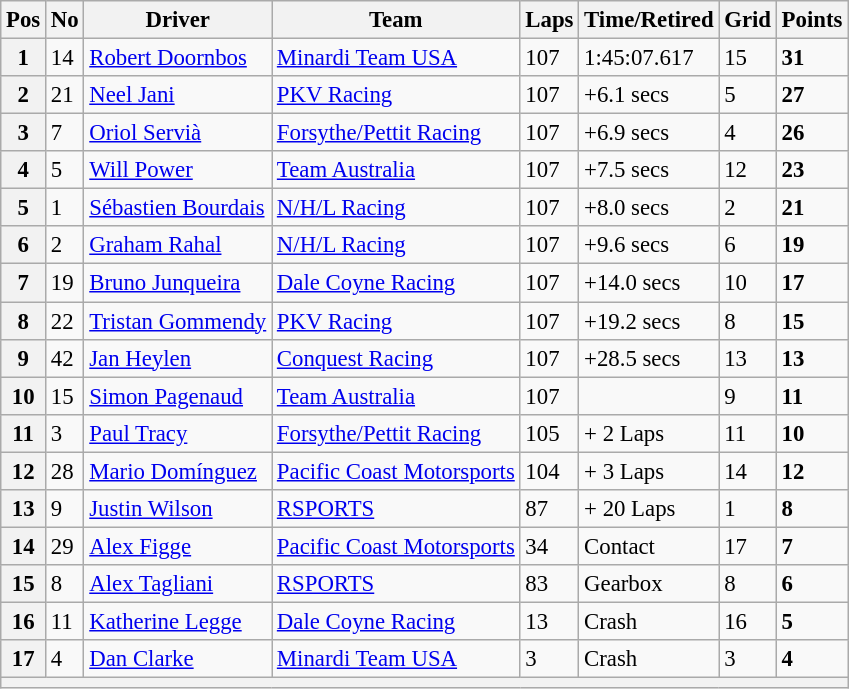<table class="wikitable" style="font-size:95%;">
<tr>
<th>Pos</th>
<th>No</th>
<th>Driver</th>
<th>Team</th>
<th>Laps</th>
<th>Time/Retired</th>
<th>Grid</th>
<th>Points</th>
</tr>
<tr>
<th>1</th>
<td>14</td>
<td> <a href='#'>Robert Doornbos</a></td>
<td><a href='#'>Minardi Team USA</a></td>
<td>107</td>
<td>1:45:07.617</td>
<td>15</td>
<td><strong>31</strong></td>
</tr>
<tr>
<th>2</th>
<td>21</td>
<td> <a href='#'>Neel Jani</a></td>
<td><a href='#'>PKV Racing</a></td>
<td>107</td>
<td>+6.1 secs</td>
<td>5</td>
<td><strong>27</strong></td>
</tr>
<tr>
<th>3</th>
<td>7</td>
<td> <a href='#'>Oriol Servià</a></td>
<td><a href='#'>Forsythe/Pettit Racing</a></td>
<td>107</td>
<td>+6.9 secs</td>
<td>4</td>
<td><strong>26</strong></td>
</tr>
<tr>
<th>4</th>
<td>5</td>
<td> <a href='#'>Will Power</a></td>
<td><a href='#'>Team Australia</a></td>
<td>107</td>
<td>+7.5 secs</td>
<td>12</td>
<td><strong>23</strong></td>
</tr>
<tr>
<th>5</th>
<td>1</td>
<td> <a href='#'>Sébastien Bourdais</a></td>
<td><a href='#'>N/H/L Racing</a></td>
<td>107</td>
<td>+8.0 secs</td>
<td>2</td>
<td><strong>21</strong></td>
</tr>
<tr>
<th>6</th>
<td>2</td>
<td> <a href='#'>Graham Rahal</a></td>
<td><a href='#'>N/H/L Racing</a></td>
<td>107</td>
<td>+9.6 secs</td>
<td>6</td>
<td><strong>19</strong></td>
</tr>
<tr>
<th>7</th>
<td>19</td>
<td> <a href='#'>Bruno Junqueira</a></td>
<td><a href='#'>Dale Coyne Racing</a></td>
<td>107</td>
<td>+14.0 secs</td>
<td>10</td>
<td><strong>17</strong></td>
</tr>
<tr>
<th>8</th>
<td>22</td>
<td> <a href='#'>Tristan Gommendy</a></td>
<td><a href='#'>PKV Racing</a></td>
<td>107</td>
<td>+19.2 secs</td>
<td>8</td>
<td><strong>15</strong></td>
</tr>
<tr>
<th>9</th>
<td>42</td>
<td> <a href='#'>Jan Heylen</a></td>
<td><a href='#'>Conquest Racing</a></td>
<td>107</td>
<td>+28.5 secs</td>
<td>13</td>
<td><strong>13</strong></td>
</tr>
<tr>
<th>10</th>
<td>15</td>
<td> <a href='#'>Simon Pagenaud</a></td>
<td><a href='#'>Team Australia</a></td>
<td>107</td>
<td></td>
<td>9</td>
<td><strong>11</strong></td>
</tr>
<tr>
<th>11</th>
<td>3</td>
<td> <a href='#'>Paul Tracy</a></td>
<td><a href='#'>Forsythe/Pettit Racing</a></td>
<td>105</td>
<td>+ 2 Laps</td>
<td>11</td>
<td><strong>10</strong></td>
</tr>
<tr>
<th>12</th>
<td>28</td>
<td> <a href='#'>Mario Domínguez</a></td>
<td><a href='#'>Pacific Coast Motorsports</a></td>
<td>104</td>
<td>+ 3 Laps</td>
<td>14</td>
<td><strong>12</strong></td>
</tr>
<tr>
<th>13</th>
<td>9</td>
<td> <a href='#'>Justin Wilson</a></td>
<td><a href='#'>RSPORTS</a></td>
<td>87</td>
<td>+ 20 Laps</td>
<td>1</td>
<td><strong>8</strong></td>
</tr>
<tr>
<th>14</th>
<td>29</td>
<td> <a href='#'>Alex Figge</a></td>
<td><a href='#'>Pacific Coast Motorsports</a></td>
<td>34</td>
<td>Contact</td>
<td>17</td>
<td><strong>7</strong></td>
</tr>
<tr>
<th>15</th>
<td>8</td>
<td> <a href='#'>Alex Tagliani</a></td>
<td><a href='#'>RSPORTS</a></td>
<td>83</td>
<td>Gearbox</td>
<td>8</td>
<td><strong>6</strong></td>
</tr>
<tr>
<th>16</th>
<td>11</td>
<td> <a href='#'>Katherine Legge</a></td>
<td><a href='#'>Dale Coyne Racing</a></td>
<td>13</td>
<td>Crash</td>
<td>16</td>
<td><strong>5</strong></td>
</tr>
<tr>
<th>17</th>
<td>4</td>
<td> <a href='#'>Dan Clarke</a></td>
<td><a href='#'>Minardi Team USA</a></td>
<td>3</td>
<td>Crash</td>
<td>3</td>
<td><strong>4</strong></td>
</tr>
<tr>
<th colspan=8></th>
</tr>
</table>
